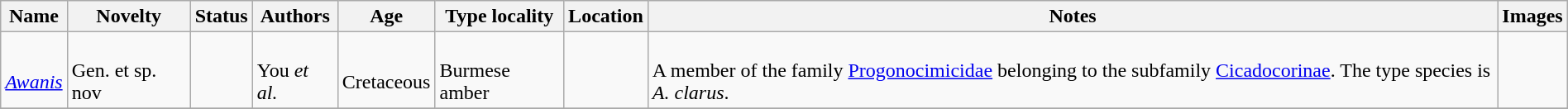<table class="wikitable sortable" align="center" width="100%">
<tr>
<th>Name</th>
<th>Novelty</th>
<th>Status</th>
<th>Authors</th>
<th>Age</th>
<th>Type locality</th>
<th>Location</th>
<th>Notes</th>
<th>Images</th>
</tr>
<tr>
<td><br><em><a href='#'>Awanis</a></em></td>
<td><br>Gen. et sp. nov</td>
<td></td>
<td><br>You <em>et al.</em></td>
<td><br>Cretaceous</td>
<td><br>Burmese amber</td>
<td><br></td>
<td><br>A member of the family <a href='#'>Progonocimicidae</a> belonging to the subfamily <a href='#'>Cicadocorinae</a>. The type species is <em>A. clarus</em>.</td>
<td></td>
</tr>
<tr>
</tr>
</table>
